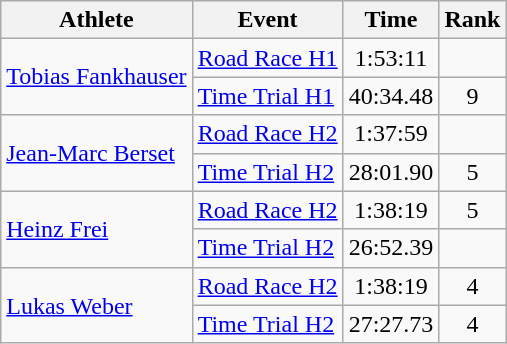<table class=wikitable>
<tr>
<th>Athlete</th>
<th>Event</th>
<th>Time</th>
<th>Rank</th>
</tr>
<tr align=center>
<td align=left rowspan=2><a href='#'>Tobias Fankhauser</a></td>
<td align=left><a href='#'>Road Race H1</a></td>
<td>1:53:11</td>
<td></td>
</tr>
<tr align=center>
<td align=left><a href='#'>Time Trial H1</a></td>
<td>40:34.48</td>
<td>9</td>
</tr>
<tr align=center>
<td align=left rowspan=2><a href='#'>Jean-Marc Berset</a></td>
<td align=left><a href='#'>Road Race H2</a></td>
<td>1:37:59</td>
<td></td>
</tr>
<tr align=center>
<td align=left><a href='#'>Time Trial H2</a></td>
<td>28:01.90</td>
<td>5</td>
</tr>
<tr align=center>
<td align=left rowspan=2><a href='#'>Heinz Frei</a></td>
<td align=left><a href='#'>Road Race H2</a></td>
<td>1:38:19</td>
<td>5</td>
</tr>
<tr align=center>
<td align=left><a href='#'>Time Trial H2</a></td>
<td>26:52.39</td>
<td></td>
</tr>
<tr align=center>
<td align=left rowspan=2><a href='#'>Lukas Weber</a></td>
<td align=left><a href='#'>Road Race H2</a></td>
<td>1:38:19</td>
<td>4</td>
</tr>
<tr align=center>
<td align=left><a href='#'>Time Trial H2</a></td>
<td>27:27.73</td>
<td>4</td>
</tr>
</table>
